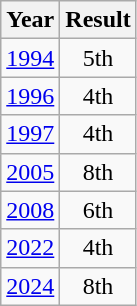<table class="wikitable" style="text-align:center">
<tr>
<th>Year</th>
<th>Result</th>
</tr>
<tr>
<td><a href='#'>1994</a></td>
<td>5th</td>
</tr>
<tr>
<td><a href='#'>1996</a></td>
<td>4th</td>
</tr>
<tr>
<td><a href='#'>1997</a></td>
<td>4th</td>
</tr>
<tr>
<td><a href='#'>2005</a></td>
<td>8th</td>
</tr>
<tr>
<td><a href='#'>2008</a></td>
<td>6th</td>
</tr>
<tr>
<td><a href='#'>2022</a></td>
<td>4th</td>
</tr>
<tr>
<td><a href='#'>2024</a></td>
<td>8th</td>
</tr>
</table>
